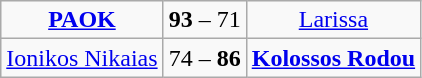<table class="wikitable" style="text-align: center; font-size:100%">
<tr>
<td><strong><a href='#'>PAOK</a></strong></td>
<td><strong>93</strong> – 71</td>
<td><a href='#'>Larissa</a></td>
</tr>
<tr>
<td><a href='#'>Ionikos Nikaias</a></td>
<td>74 – <strong>86</strong></td>
<td><strong><a href='#'>Kolossos Rodou</a></strong></td>
</tr>
</table>
